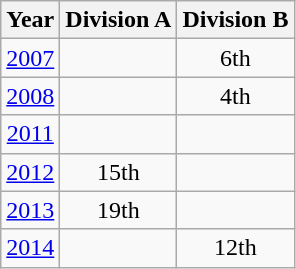<table class="wikitable" style="text-align:center">
<tr>
<th>Year</th>
<th>Division A</th>
<th>Division B</th>
</tr>
<tr>
<td><a href='#'>2007</a></td>
<td></td>
<td>6th</td>
</tr>
<tr>
<td><a href='#'>2008</a></td>
<td></td>
<td>4th</td>
</tr>
<tr>
<td><a href='#'>2011</a></td>
<td></td>
<td></td>
</tr>
<tr>
<td><a href='#'>2012</a></td>
<td>15th</td>
<td></td>
</tr>
<tr>
<td><a href='#'>2013</a></td>
<td>19th</td>
<td></td>
</tr>
<tr>
<td><a href='#'>2014</a></td>
<td></td>
<td>12th</td>
</tr>
</table>
